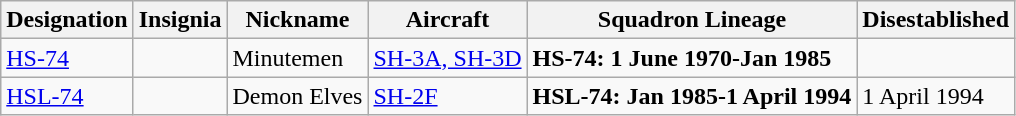<table class="wikitable">
<tr>
<th>Designation</th>
<th>Insignia</th>
<th>Nickname</th>
<th>Aircraft</th>
<th>Squadron Lineage</th>
<th>Disestablished</th>
</tr>
<tr>
<td><a href='#'>HS-74</a></td>
<td></td>
<td>Minutemen</td>
<td><a href='#'>SH-3A, SH-3D</a></td>
<td style="white-space: nowrap;"><strong>HS-74: 1 June 1970-Jan 1985</strong></td>
<td></td>
</tr>
<tr>
<td><a href='#'>HSL-74</a></td>
<td></td>
<td>Demon Elves</td>
<td><a href='#'>SH-2F</a></td>
<td style="white-space: nowrap;"><strong>HSL-74: Jan 1985-1 April 1994</strong></td>
<td>1 April 1994</td>
</tr>
</table>
